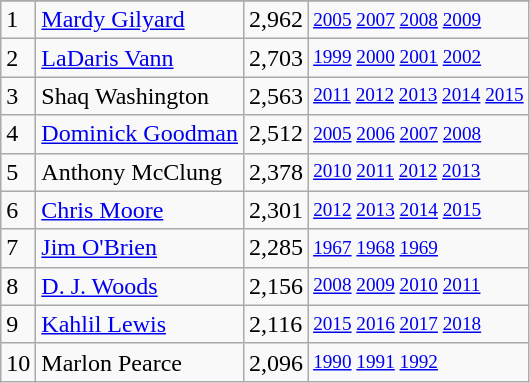<table class="wikitable">
<tr>
</tr>
<tr>
<td>1</td>
<td><a href='#'>Mardy Gilyard</a></td>
<td>2,962</td>
<td style="font-size:80%;"><a href='#'>2005</a> <a href='#'>2007</a> <a href='#'>2008</a> <a href='#'>2009</a></td>
</tr>
<tr>
<td>2</td>
<td><a href='#'>LaDaris Vann</a></td>
<td>2,703</td>
<td style="font-size:80%;"><a href='#'>1999</a> <a href='#'>2000</a> <a href='#'>2001</a> <a href='#'>2002</a></td>
</tr>
<tr>
<td>3</td>
<td>Shaq Washington</td>
<td>2,563</td>
<td style="font-size:80%;"><a href='#'>2011</a> <a href='#'>2012</a> <a href='#'>2013</a> <a href='#'>2014</a> <a href='#'>2015</a></td>
</tr>
<tr>
<td>4</td>
<td><a href='#'>Dominick Goodman</a></td>
<td>2,512</td>
<td style="font-size:80%;"><a href='#'>2005</a> <a href='#'>2006</a> <a href='#'>2007</a> <a href='#'>2008</a></td>
</tr>
<tr>
<td>5</td>
<td>Anthony McClung</td>
<td>2,378</td>
<td style="font-size:80%;"><a href='#'>2010</a> <a href='#'>2011</a> <a href='#'>2012</a> <a href='#'>2013</a></td>
</tr>
<tr>
<td>6</td>
<td><a href='#'>Chris Moore</a></td>
<td>2,301</td>
<td style="font-size:80%;"><a href='#'>2012</a> <a href='#'>2013</a> <a href='#'>2014</a> <a href='#'>2015</a></td>
</tr>
<tr>
<td>7</td>
<td><a href='#'>Jim O'Brien</a></td>
<td>2,285</td>
<td style="font-size:80%;"><a href='#'>1967</a> <a href='#'>1968</a> <a href='#'>1969</a></td>
</tr>
<tr>
<td>8</td>
<td><a href='#'>D. J. Woods</a></td>
<td>2,156</td>
<td style="font-size:80%;"><a href='#'>2008</a> <a href='#'>2009</a> <a href='#'>2010</a> <a href='#'>2011</a></td>
</tr>
<tr>
<td>9</td>
<td><a href='#'>Kahlil Lewis</a></td>
<td>2,116</td>
<td style="font-size:80%;"><a href='#'>2015</a> <a href='#'>2016</a> <a href='#'>2017</a> <a href='#'>2018</a></td>
</tr>
<tr>
<td>10</td>
<td>Marlon Pearce</td>
<td>2,096</td>
<td style="font-size:80%;"><a href='#'>1990</a> <a href='#'>1991</a> <a href='#'>1992</a></td>
</tr>
</table>
